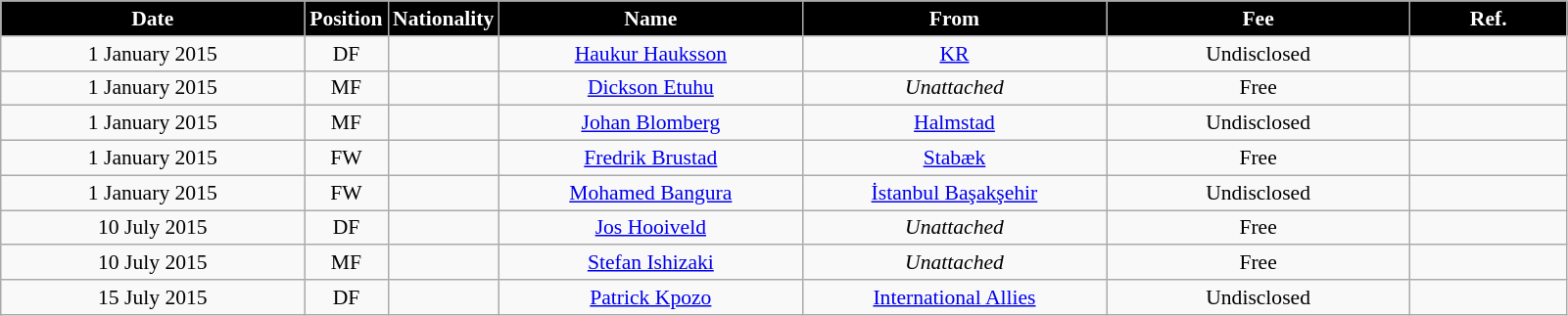<table class="wikitable"  style="text-align:center; font-size:90%; ">
<tr>
<th style="background:#000000; color:white; width:200px;">Date</th>
<th style="background:#000000; color:white; width:50px;">Position</th>
<th style="background:#000000; color:white; width:50px;">Nationality</th>
<th style="background:#000000; color:white; width:200px;">Name</th>
<th style="background:#000000; color:white; width:200px;">From</th>
<th style="background:#000000; color:white; width:200px;">Fee</th>
<th style="background:#000000; color:white; width:100px;">Ref.</th>
</tr>
<tr>
<td>1 January 2015</td>
<td>DF</td>
<td></td>
<td><a href='#'>Haukur Hauksson</a></td>
<td><a href='#'>KR</a></td>
<td>Undisclosed</td>
<td></td>
</tr>
<tr>
<td>1 January 2015</td>
<td>MF</td>
<td></td>
<td><a href='#'>Dickson Etuhu</a></td>
<td><em>Unattached</em></td>
<td>Free</td>
<td></td>
</tr>
<tr>
<td>1 January 2015</td>
<td>MF</td>
<td></td>
<td><a href='#'>Johan Blomberg</a></td>
<td><a href='#'>Halmstad</a></td>
<td>Undisclosed</td>
<td></td>
</tr>
<tr>
<td>1 January 2015</td>
<td>FW</td>
<td></td>
<td><a href='#'>Fredrik Brustad</a></td>
<td><a href='#'>Stabæk</a></td>
<td>Free</td>
<td></td>
</tr>
<tr>
<td>1 January 2015</td>
<td>FW</td>
<td></td>
<td><a href='#'>Mohamed Bangura</a></td>
<td><a href='#'>İstanbul Başakşehir</a></td>
<td>Undisclosed</td>
<td></td>
</tr>
<tr>
<td>10 July 2015</td>
<td>DF</td>
<td></td>
<td><a href='#'>Jos Hooiveld</a></td>
<td><em>Unattached</em></td>
<td>Free</td>
<td></td>
</tr>
<tr>
<td>10 July 2015</td>
<td>MF</td>
<td></td>
<td><a href='#'>Stefan Ishizaki</a></td>
<td><em>Unattached</em></td>
<td>Free</td>
<td></td>
</tr>
<tr>
<td>15 July 2015</td>
<td>DF</td>
<td></td>
<td><a href='#'>Patrick Kpozo</a></td>
<td><a href='#'>International Allies</a></td>
<td>Undisclosed</td>
<td></td>
</tr>
</table>
